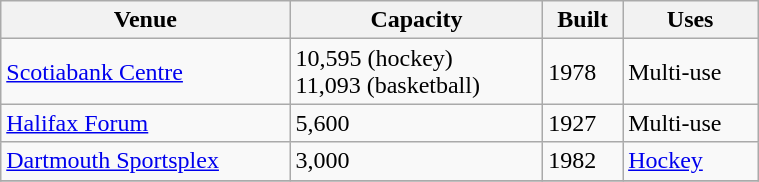<table class="wikitable sortable" width="40%">
<tr>
<th>Venue</th>
<th>Capacity</th>
<th>Built</th>
<th>Uses</th>
</tr>
<tr>
<td><a href='#'>Scotiabank Centre</a></td>
<td>10,595 (hockey)<br>11,093 (basketball)</td>
<td>1978</td>
<td>Multi-use</td>
</tr>
<tr>
<td><a href='#'>Halifax Forum</a></td>
<td>5,600</td>
<td>1927</td>
<td>Multi-use</td>
</tr>
<tr>
<td><a href='#'>Dartmouth Sportsplex</a></td>
<td>3,000</td>
<td>1982</td>
<td><a href='#'>Hockey</a></td>
</tr>
<tr>
</tr>
</table>
